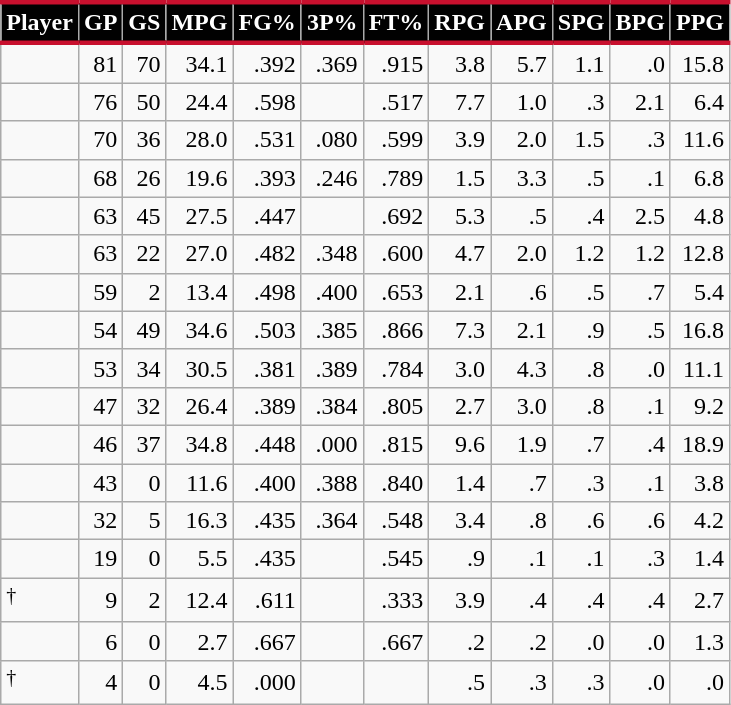<table class="wikitable sortable" style="text-align:right;">
<tr>
<th style="background:#010101; color:#FFFFFF; border-top:#C8102E 3px solid; border-bottom:#C8102E 3px solid;">Player</th>
<th style="background:#010101; color:#FFFFFF; border-top:#C8102E 3px solid; border-bottom:#C8102E 3px solid;">GP</th>
<th style="background:#010101; color:#FFFFFF; border-top:#C8102E 3px solid; border-bottom:#C8102E 3px solid;">GS</th>
<th style="background:#010101; color:#FFFFFF; border-top:#C8102E 3px solid; border-bottom:#C8102E 3px solid;">MPG</th>
<th style="background:#010101; color:#FFFFFF; border-top:#C8102E 3px solid; border-bottom:#C8102E 3px solid;">FG%</th>
<th style="background:#010101; color:#FFFFFF; border-top:#C8102E 3px solid; border-bottom:#C8102E 3px solid;">3P%</th>
<th style="background:#010101; color:#FFFFFF; border-top:#C8102E 3px solid; border-bottom:#C8102E 3px solid;">FT%</th>
<th style="background:#010101; color:#FFFFFF; border-top:#C8102E 3px solid; border-bottom:#C8102E 3px solid;">RPG</th>
<th style="background:#010101; color:#FFFFFF; border-top:#C8102E 3px solid; border-bottom:#C8102E 3px solid;">APG</th>
<th style="background:#010101; color:#FFFFFF; border-top:#C8102E 3px solid; border-bottom:#C8102E 3px solid;">SPG</th>
<th style="background:#010101; color:#FFFFFF; border-top:#C8102E 3px solid; border-bottom:#C8102E 3px solid;">BPG</th>
<th style="background:#010101; color:#FFFFFF; border-top:#C8102E 3px solid; border-bottom:#C8102E 3px solid;">PPG</th>
</tr>
<tr>
<td style="text-align:left;"></td>
<td>81</td>
<td>70</td>
<td>34.1</td>
<td>.392</td>
<td>.369</td>
<td>.915</td>
<td>3.8</td>
<td>5.7</td>
<td>1.1</td>
<td>.0</td>
<td>15.8</td>
</tr>
<tr>
<td style="text-align:left;"></td>
<td>76</td>
<td>50</td>
<td>24.4</td>
<td>.598</td>
<td></td>
<td>.517</td>
<td>7.7</td>
<td>1.0</td>
<td>.3</td>
<td>2.1</td>
<td>6.4</td>
</tr>
<tr>
<td style="text-align:left;"></td>
<td>70</td>
<td>36</td>
<td>28.0</td>
<td>.531</td>
<td>.080</td>
<td>.599</td>
<td>3.9</td>
<td>2.0</td>
<td>1.5</td>
<td>.3</td>
<td>11.6</td>
</tr>
<tr>
<td style="text-align:left;"></td>
<td>68</td>
<td>26</td>
<td>19.6</td>
<td>.393</td>
<td>.246</td>
<td>.789</td>
<td>1.5</td>
<td>3.3</td>
<td>.5</td>
<td>.1</td>
<td>6.8</td>
</tr>
<tr>
<td style="text-align:left;"></td>
<td>63</td>
<td>45</td>
<td>27.5</td>
<td>.447</td>
<td></td>
<td>.692</td>
<td>5.3</td>
<td>.5</td>
<td>.4</td>
<td>2.5</td>
<td>4.8</td>
</tr>
<tr>
<td style="text-align:left;"></td>
<td>63</td>
<td>22</td>
<td>27.0</td>
<td>.482</td>
<td>.348</td>
<td>.600</td>
<td>4.7</td>
<td>2.0</td>
<td>1.2</td>
<td>1.2</td>
<td>12.8</td>
</tr>
<tr>
<td style="text-align:left;"></td>
<td>59</td>
<td>2</td>
<td>13.4</td>
<td>.498</td>
<td>.400</td>
<td>.653</td>
<td>2.1</td>
<td>.6</td>
<td>.5</td>
<td>.7</td>
<td>5.4</td>
</tr>
<tr>
<td style="text-align:left;"></td>
<td>54</td>
<td>49</td>
<td>34.6</td>
<td>.503</td>
<td>.385</td>
<td>.866</td>
<td>7.3</td>
<td>2.1</td>
<td>.9</td>
<td>.5</td>
<td>16.8</td>
</tr>
<tr>
<td style="text-align:left;"></td>
<td>53</td>
<td>34</td>
<td>30.5</td>
<td>.381</td>
<td>.389</td>
<td>.784</td>
<td>3.0</td>
<td>4.3</td>
<td>.8</td>
<td>.0</td>
<td>11.1</td>
</tr>
<tr>
<td style="text-align:left;"></td>
<td>47</td>
<td>32</td>
<td>26.4</td>
<td>.389</td>
<td>.384</td>
<td>.805</td>
<td>2.7</td>
<td>3.0</td>
<td>.8</td>
<td>.1</td>
<td>9.2</td>
</tr>
<tr>
<td style="text-align:left;"></td>
<td>46</td>
<td>37</td>
<td>34.8</td>
<td>.448</td>
<td>.000</td>
<td>.815</td>
<td>9.6</td>
<td>1.9</td>
<td>.7</td>
<td>.4</td>
<td>18.9</td>
</tr>
<tr>
<td style="text-align:left;"></td>
<td>43</td>
<td>0</td>
<td>11.6</td>
<td>.400</td>
<td>.388</td>
<td>.840</td>
<td>1.4</td>
<td>.7</td>
<td>.3</td>
<td>.1</td>
<td>3.8</td>
</tr>
<tr>
<td style="text-align:left;"></td>
<td>32</td>
<td>5</td>
<td>16.3</td>
<td>.435</td>
<td>.364</td>
<td>.548</td>
<td>3.4</td>
<td>.8</td>
<td>.6</td>
<td>.6</td>
<td>4.2</td>
</tr>
<tr>
<td style="text-align:left;"></td>
<td>19</td>
<td>0</td>
<td>5.5</td>
<td>.435</td>
<td></td>
<td>.545</td>
<td>.9</td>
<td>.1</td>
<td>.1</td>
<td>.3</td>
<td>1.4</td>
</tr>
<tr>
<td style="text-align:left;"><sup>†</sup></td>
<td>9</td>
<td>2</td>
<td>12.4</td>
<td>.611</td>
<td></td>
<td>.333</td>
<td>3.9</td>
<td>.4</td>
<td>.4</td>
<td>.4</td>
<td>2.7</td>
</tr>
<tr>
<td style="text-align:left;"></td>
<td>6</td>
<td>0</td>
<td>2.7</td>
<td>.667</td>
<td></td>
<td>.667</td>
<td>.2</td>
<td>.2</td>
<td>.0</td>
<td>.0</td>
<td>1.3</td>
</tr>
<tr>
<td style="text-align:left;"><sup>†</sup></td>
<td>4</td>
<td>0</td>
<td>4.5</td>
<td>.000</td>
<td></td>
<td></td>
<td>.5</td>
<td>.3</td>
<td>.3</td>
<td>.0</td>
<td>.0</td>
</tr>
</table>
